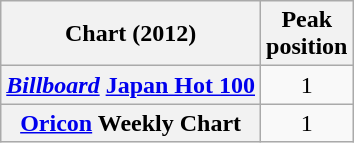<table class="wikitable plainrowheaders sortable" style="text-align:center;" border="1">
<tr>
<th scope="col">Chart (2012)</th>
<th scope="col">Peak<br>position</th>
</tr>
<tr>
<th scope="row"><em><a href='#'>Billboard</a></em> <a href='#'>Japan Hot 100</a></th>
<td>1</td>
</tr>
<tr>
<th scope="row"><a href='#'>Oricon</a> Weekly Chart</th>
<td>1</td>
</tr>
</table>
